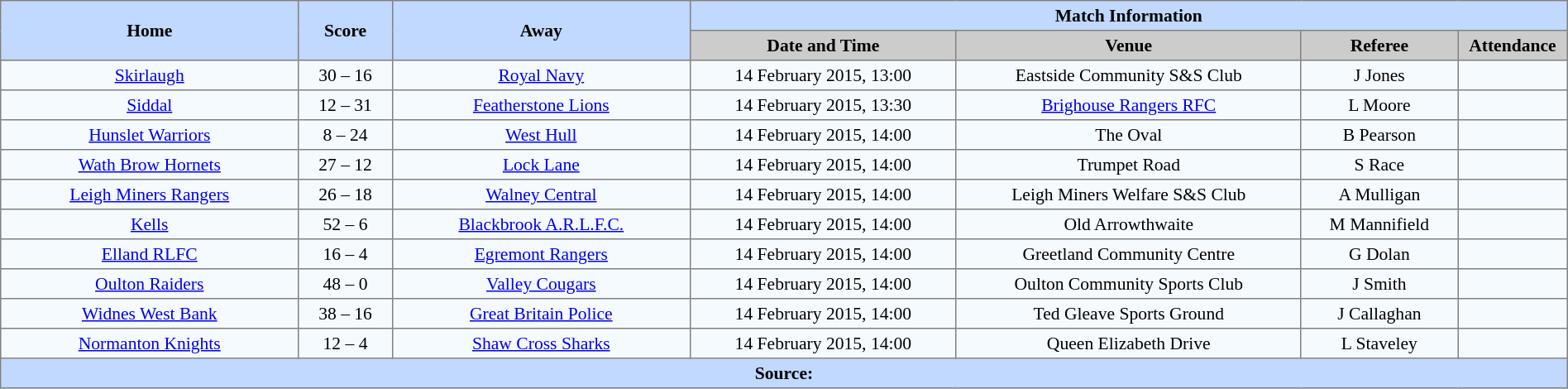<table border=1 style="border-collapse:collapse; font-size:90%; text-align:center;" cellpadding=3 cellspacing=0 width=100%>
<tr bgcolor=#C1D8FF>
<th rowspan=2 width=19%>Home</th>
<th rowspan=2 width=6%>Score</th>
<th rowspan=2 width=19%>Away</th>
<th colspan=6>Match Information</th>
</tr>
<tr bgcolor=#CCCCCC>
<th width=17%>Date and Time</th>
<th width=22%>Venue</th>
<th width=10%>Referee</th>
<th width=7%>Attendance</th>
</tr>
<tr bgcolor=#F5FAFF>
<td><a href='#'>Skirlaugh</a></td>
<td>30 – 16</td>
<td><a href='#'>Royal Navy</a></td>
<td>14 February 2015, 13:00</td>
<td>Eastside Community S&S Club</td>
<td>J Jones</td>
<td></td>
</tr>
<tr bgcolor=#F5FAFF>
<td><a href='#'>Siddal</a></td>
<td>12 – 31</td>
<td><a href='#'>Featherstone Lions</a></td>
<td>14 February 2015, 13:30</td>
<td><a href='#'>Brighouse Rangers RFC</a></td>
<td>L Moore</td>
<td></td>
</tr>
<tr bgcolor=#F5FAFF>
<td><a href='#'>Hunslet Warriors</a></td>
<td>8 – 24</td>
<td><a href='#'>West Hull</a></td>
<td>14 February 2015, 14:00</td>
<td>The Oval</td>
<td>B Pearson</td>
<td></td>
</tr>
<tr bgcolor=#F5FAFF>
<td><a href='#'>Wath Brow Hornets</a></td>
<td>27 – 12</td>
<td><a href='#'>Lock Lane</a></td>
<td>14 February 2015, 14:00</td>
<td>Trumpet Road</td>
<td>S Race</td>
<td></td>
</tr>
<tr bgcolor=#F5FAFF>
<td><a href='#'>Leigh Miners Rangers</a></td>
<td>26 – 18</td>
<td><a href='#'>Walney Central</a></td>
<td>14 February 2015, 14:00</td>
<td>Leigh Miners Welfare S&S Club</td>
<td>A Mulligan</td>
<td></td>
</tr>
<tr bgcolor=#F5FAFF>
<td><a href='#'>Kells</a></td>
<td>52 – 6</td>
<td><a href='#'>Blackbrook A.R.L.F.C.</a></td>
<td>14 February 2015, 14:00</td>
<td>Old Arrowthwaite</td>
<td>M Mannifield</td>
<td></td>
</tr>
<tr bgcolor=#F5FAFF>
<td><a href='#'>Elland RLFC</a></td>
<td>16 – 4</td>
<td><a href='#'>Egremont Rangers</a></td>
<td>14 February 2015, 14:00</td>
<td>Greetland Community Centre</td>
<td>G Dolan</td>
<td></td>
</tr>
<tr bgcolor=#F5FAFF>
<td><a href='#'>Oulton Raiders</a></td>
<td>48 – 0</td>
<td><a href='#'>Valley Cougars</a></td>
<td>14 February 2015, 14:00</td>
<td>Oulton Community Sports Club</td>
<td>J Smith</td>
<td></td>
</tr>
<tr bgcolor=#F5FAFF>
<td><a href='#'>Widnes West Bank</a></td>
<td>38 – 16</td>
<td><a href='#'>Great Britain Police</a></td>
<td>14 February 2015, 14:00</td>
<td>Ted Gleave Sports Ground</td>
<td>J Callaghan</td>
<td></td>
</tr>
<tr bgcolor=#F5FAFF>
<td><a href='#'>Normanton Knights</a></td>
<td>12 – 4</td>
<td><a href='#'>Shaw Cross Sharks</a></td>
<td>14 February 2015, 14:00</td>
<td>Queen Elizabeth Drive</td>
<td>L Staveley</td>
<td></td>
</tr>
<tr style="background:#c1d8ff;">
<th colspan=12>Source:</th>
</tr>
</table>
